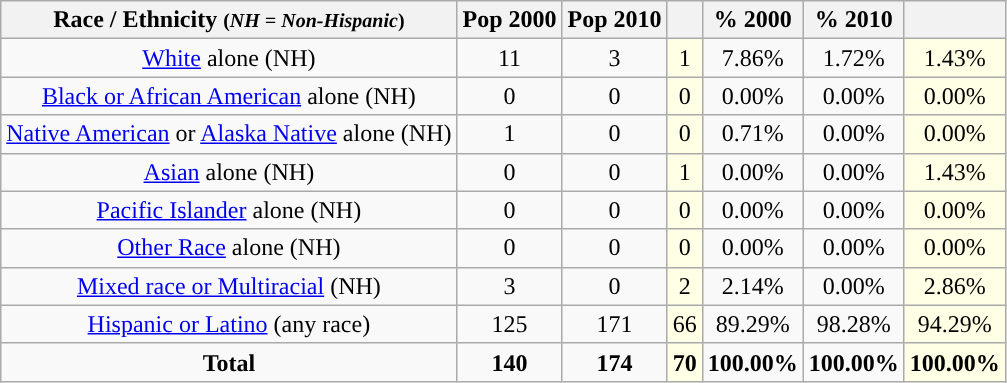<table class="wikitable" style="text-align:center;">
<tr>
<th>Race / Ethnicity <small>(<em>NH = Non-Hispanic</em>)</small></th>
<th>Pop 2000</th>
<th>Pop 2010</th>
<th></th>
<th>% 2000</th>
<th>% 2010</th>
<th></th>
</tr>
<tr>
<td><a href='#'>White</a> alone (NH)</td>
<td>11</td>
<td>3</td>
<td style='background: #ffffe6;'>1</td>
<td>7.86%</td>
<td>1.72%</td>
<td style='background: #ffffe6;'>1.43%</td>
</tr>
<tr>
<td><a href='#'>Black or African American</a> alone (NH)</td>
<td>0</td>
<td>0</td>
<td style='background: #ffffe6;'>0</td>
<td>0.00%</td>
<td>0.00%</td>
<td style='background: #ffffe6;'>0.00%</td>
</tr>
<tr>
<td><a href='#'>Native American</a> or <a href='#'>Alaska Native</a> alone (NH)</td>
<td>1</td>
<td>0</td>
<td style='background: #ffffe6;'>0</td>
<td>0.71%</td>
<td>0.00%</td>
<td style='background: #ffffe6;'>0.00%</td>
</tr>
<tr>
<td><a href='#'>Asian</a> alone (NH)</td>
<td>0</td>
<td>0</td>
<td style='background: #ffffe6;'>1</td>
<td>0.00%</td>
<td>0.00%</td>
<td style='background: #ffffe6;'>1.43%</td>
</tr>
<tr>
<td><a href='#'>Pacific Islander</a> alone (NH)</td>
<td>0</td>
<td>0</td>
<td style='background: #ffffe6;'>0</td>
<td>0.00%</td>
<td>0.00%</td>
<td style='background: #ffffe6;'>0.00%</td>
</tr>
<tr>
<td><a href='#'>Other Race</a> alone (NH)</td>
<td>0</td>
<td>0</td>
<td style='background: #ffffe6;'>0</td>
<td>0.00%</td>
<td>0.00%</td>
<td style='background: #ffffe6;'>0.00%</td>
</tr>
<tr>
<td><a href='#'>Mixed race or Multiracial</a> (NH)</td>
<td>3</td>
<td>0</td>
<td style='background: #ffffe6;'>2</td>
<td>2.14%</td>
<td>0.00%</td>
<td style='background: #ffffe6;'>2.86%</td>
</tr>
<tr>
<td><a href='#'>Hispanic or Latino</a> (any race)</td>
<td>125</td>
<td>171</td>
<td style='background: #ffffe6;'>66</td>
<td>89.29%</td>
<td>98.28%</td>
<td style='background: #ffffe6;'>94.29%</td>
</tr>
<tr>
<td><strong>Total</strong></td>
<td><strong>140</strong></td>
<td><strong>174</strong></td>
<td style='background: #ffffe6;'><strong>70</strong></td>
<td><strong>100.00%</strong></td>
<td><strong>100.00%</strong></td>
<td style='background: #ffffe6;'><strong>100.00%</strong></td>
</tr>
</table>
